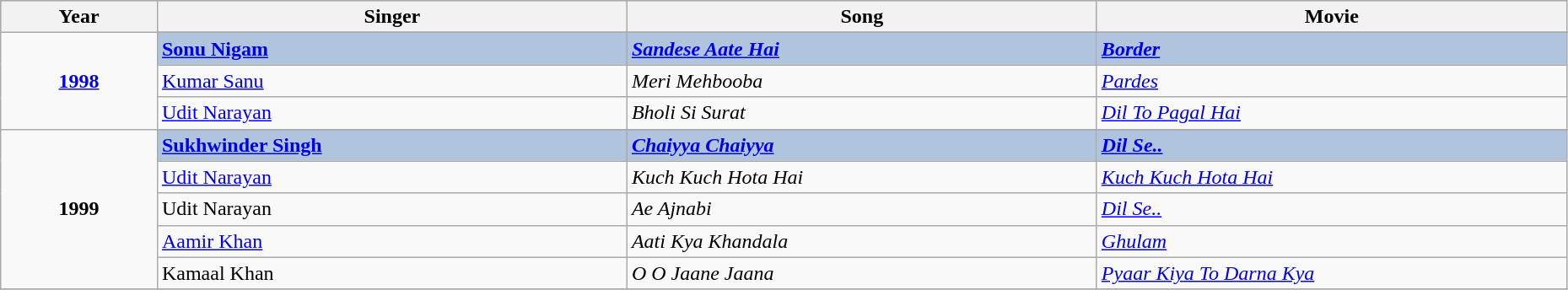<table class="wikitable" style="width:98%;">
<tr style="background:#bebebe;">
<th style="width:10%;">Year</th>
<th style="width:30%;">Singer</th>
<th style="width:30%;">Song</th>
<th style="width:30%;">Movie</th>
</tr>
<tr>
<td rowspan="4" style="text-align:center"><strong><a href='#'>1998</a></strong></td>
</tr>
<tr style="background:#B0C4DE;">
<td><strong><a href='#'>Sonu Nigam</a></strong></td>
<td><strong><em><a href='#'>Sandese Aate Hai</a></em></strong></td>
<td><strong><a href='#'><em>Border</em></a></strong></td>
</tr>
<tr>
<td><a href='#'>Kumar Sanu</a></td>
<td><em>Meri Mehbooba</em></td>
<td><a href='#'><em>Pardes</em></a></td>
</tr>
<tr>
<td><a href='#'>Udit Narayan</a></td>
<td><em>Bholi Si Surat</em></td>
<td><em><a href='#'>Dil To Pagal Hai</a></em></td>
</tr>
<tr>
<td rowspan="6" style="text-align:center"><strong>1999</strong></td>
</tr>
<tr style="background:#B0C4DE;">
<td><strong><a href='#'>Sukhwinder Singh</a></strong></td>
<td><strong><em><a href='#'>Chaiyya Chaiyya</a></em></strong></td>
<td><strong><em><a href='#'>Dil Se..</a></em></strong></td>
</tr>
<tr>
<td><a href='#'>Udit Narayan</a></td>
<td><em>Kuch Kuch Hota Hai</em></td>
<td><em><a href='#'>Kuch Kuch Hota Hai</a></em></td>
</tr>
<tr>
<td>Udit Narayan</td>
<td><em>Ae Ajnabi</em></td>
<td><em><a href='#'>Dil Se..</a></em></td>
</tr>
<tr>
<td><a href='#'>Aamir Khan</a></td>
<td><em>Aati Kya Khandala</em></td>
<td><em><a href='#'>Ghulam</a></em></td>
</tr>
<tr>
<td>Kamaal Khan</td>
<td><em>O O Jaane Jaana</em></td>
<td><em><a href='#'>Pyaar Kiya To Darna Kya</a></em></td>
</tr>
<tr>
</tr>
</table>
